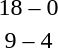<table style="text-align:center">
<tr>
<th width=200></th>
<th width=100></th>
<th width=200></th>
</tr>
<tr>
<td align=right><strong></strong></td>
<td>18 – 0</td>
<td align=left></td>
</tr>
<tr>
<td align=right><strong></strong></td>
<td>9 – 4</td>
<td align=left></td>
</tr>
</table>
